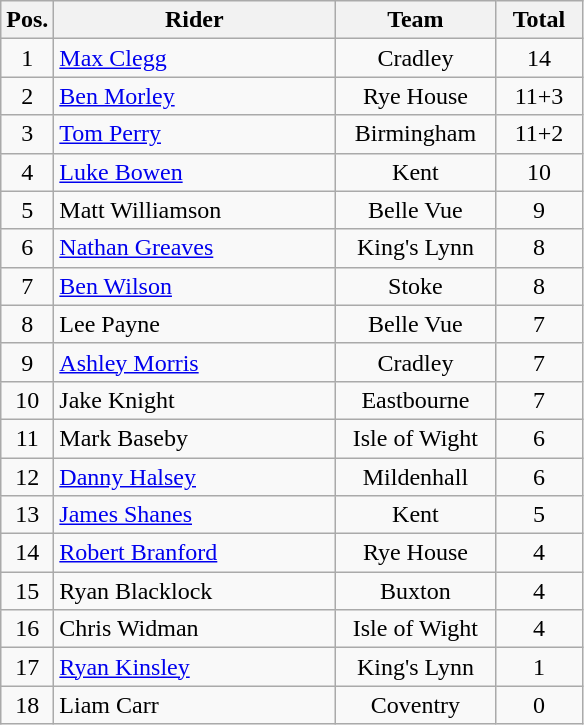<table class=wikitable>
<tr>
<th width=25px>Pos.</th>
<th width=180px>Rider</th>
<th width=100px>Team</th>
<th width=50px>Total</th>
</tr>
<tr align=center >
<td>1</td>
<td align=left><a href='#'>Max Clegg</a></td>
<td>Cradley</td>
<td>14</td>
</tr>
<tr align=center>
<td>2</td>
<td align=left><a href='#'>Ben Morley</a></td>
<td>Rye House</td>
<td>11+3</td>
</tr>
<tr align=center>
<td>3</td>
<td align=left><a href='#'>Tom Perry</a></td>
<td>Birmingham</td>
<td>11+2</td>
</tr>
<tr align=center>
<td>4</td>
<td align=left><a href='#'>Luke Bowen</a></td>
<td>Kent</td>
<td>10</td>
</tr>
<tr align=center>
<td>5</td>
<td align=left>Matt Williamson</td>
<td>Belle Vue</td>
<td>9</td>
</tr>
<tr align=center>
<td>6</td>
<td align=left><a href='#'>Nathan Greaves</a></td>
<td>King's Lynn</td>
<td>8</td>
</tr>
<tr align=center>
<td>7</td>
<td align=left><a href='#'>Ben Wilson</a></td>
<td>Stoke</td>
<td>8</td>
</tr>
<tr align=center>
<td>8</td>
<td align=left>Lee Payne</td>
<td>Belle Vue</td>
<td>7</td>
</tr>
<tr align=center>
<td>9</td>
<td align=left><a href='#'>Ashley Morris</a></td>
<td>Cradley</td>
<td>7</td>
</tr>
<tr align=center>
<td>10</td>
<td align=left>Jake Knight</td>
<td>Eastbourne</td>
<td>7</td>
</tr>
<tr align=center>
<td>11</td>
<td align=left>Mark Baseby</td>
<td>Isle of Wight</td>
<td>6</td>
</tr>
<tr align=center>
<td>12</td>
<td align=left><a href='#'>Danny Halsey</a></td>
<td>Mildenhall</td>
<td>6</td>
</tr>
<tr align=center>
<td>13</td>
<td align=left><a href='#'>James Shanes</a></td>
<td>Kent</td>
<td>5</td>
</tr>
<tr align=center>
<td>14</td>
<td align=left><a href='#'>Robert Branford</a></td>
<td>Rye House</td>
<td>4</td>
</tr>
<tr align=center>
<td>15</td>
<td align=left>Ryan Blacklock</td>
<td>Buxton</td>
<td>4</td>
</tr>
<tr align=center>
<td>16</td>
<td align=left>Chris Widman</td>
<td>Isle of Wight</td>
<td>4</td>
</tr>
<tr align=center>
<td>17</td>
<td align=left><a href='#'>Ryan Kinsley</a></td>
<td>King's Lynn</td>
<td>1</td>
</tr>
<tr align=center>
<td>18</td>
<td align=left>Liam Carr</td>
<td>Coventry</td>
<td>0</td>
</tr>
</table>
